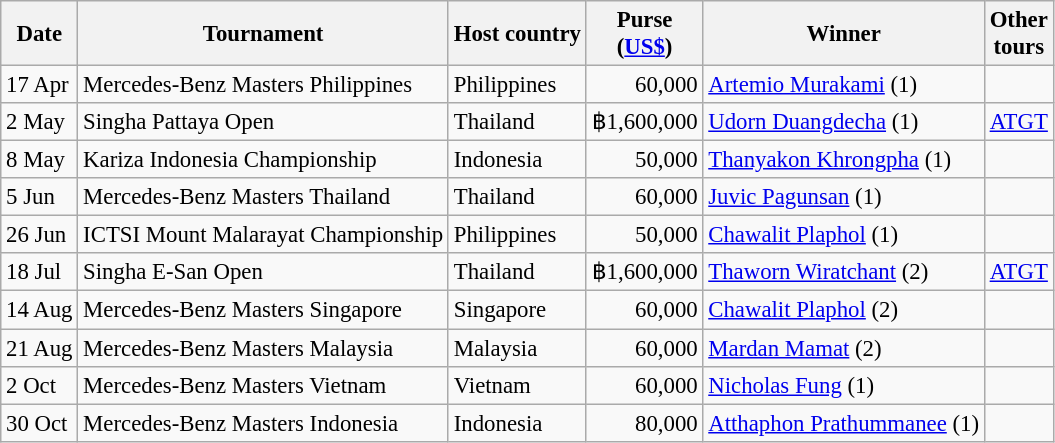<table class="wikitable" style="font-size:95%">
<tr>
<th>Date</th>
<th>Tournament</th>
<th>Host country</th>
<th>Purse<br>(<a href='#'>US$</a>)</th>
<th>Winner</th>
<th>Other<br>tours</th>
</tr>
<tr>
<td>17 Apr</td>
<td>Mercedes-Benz Masters Philippines</td>
<td>Philippines</td>
<td align=right>60,000</td>
<td> <a href='#'>Artemio Murakami</a> (1)</td>
<td></td>
</tr>
<tr>
<td>2 May</td>
<td>Singha Pattaya Open</td>
<td>Thailand</td>
<td align=right>฿1,600,000</td>
<td> <a href='#'>Udorn Duangdecha</a> (1)</td>
<td><a href='#'>ATGT</a></td>
</tr>
<tr>
<td>8 May</td>
<td>Kariza Indonesia Championship</td>
<td>Indonesia</td>
<td align=right>50,000</td>
<td> <a href='#'>Thanyakon Khrongpha</a> (1)</td>
<td></td>
</tr>
<tr>
<td>5 Jun</td>
<td>Mercedes-Benz Masters Thailand</td>
<td>Thailand</td>
<td align=right>60,000</td>
<td> <a href='#'>Juvic Pagunsan</a> (1)</td>
<td></td>
</tr>
<tr>
<td>26 Jun</td>
<td>ICTSI Mount Malarayat Championship</td>
<td>Philippines</td>
<td align=right>50,000</td>
<td> <a href='#'>Chawalit Plaphol</a> (1)</td>
<td></td>
</tr>
<tr>
<td>18 Jul</td>
<td>Singha E-San Open</td>
<td>Thailand</td>
<td align=right>฿1,600,000</td>
<td> <a href='#'>Thaworn Wiratchant</a> (2)</td>
<td><a href='#'>ATGT</a></td>
</tr>
<tr>
<td>14 Aug</td>
<td>Mercedes-Benz Masters Singapore</td>
<td>Singapore</td>
<td align=right>60,000</td>
<td> <a href='#'>Chawalit Plaphol</a> (2)</td>
<td></td>
</tr>
<tr>
<td>21 Aug</td>
<td>Mercedes-Benz Masters Malaysia</td>
<td>Malaysia</td>
<td align=right>60,000</td>
<td> <a href='#'>Mardan Mamat</a> (2)</td>
<td></td>
</tr>
<tr>
<td>2 Oct</td>
<td>Mercedes-Benz Masters Vietnam</td>
<td>Vietnam</td>
<td align=right>60,000</td>
<td> <a href='#'>Nicholas Fung</a> (1)</td>
<td></td>
</tr>
<tr>
<td>30 Oct</td>
<td>Mercedes-Benz Masters Indonesia</td>
<td>Indonesia</td>
<td align=right>80,000</td>
<td> <a href='#'>Atthaphon Prathummanee</a> (1)</td>
<td></td>
</tr>
</table>
